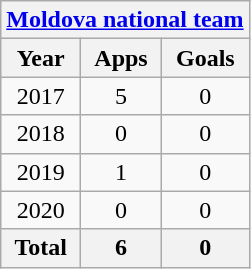<table class="wikitable" style="text-align:center">
<tr>
<th colspan=3><a href='#'>Moldova national team</a></th>
</tr>
<tr>
<th>Year</th>
<th>Apps</th>
<th>Goals</th>
</tr>
<tr>
<td>2017</td>
<td>5</td>
<td>0</td>
</tr>
<tr>
<td>2018</td>
<td>0</td>
<td>0</td>
</tr>
<tr>
<td>2019</td>
<td>1</td>
<td>0</td>
</tr>
<tr>
<td>2020</td>
<td>0</td>
<td>0</td>
</tr>
<tr>
<th>Total</th>
<th>6</th>
<th>0</th>
</tr>
</table>
